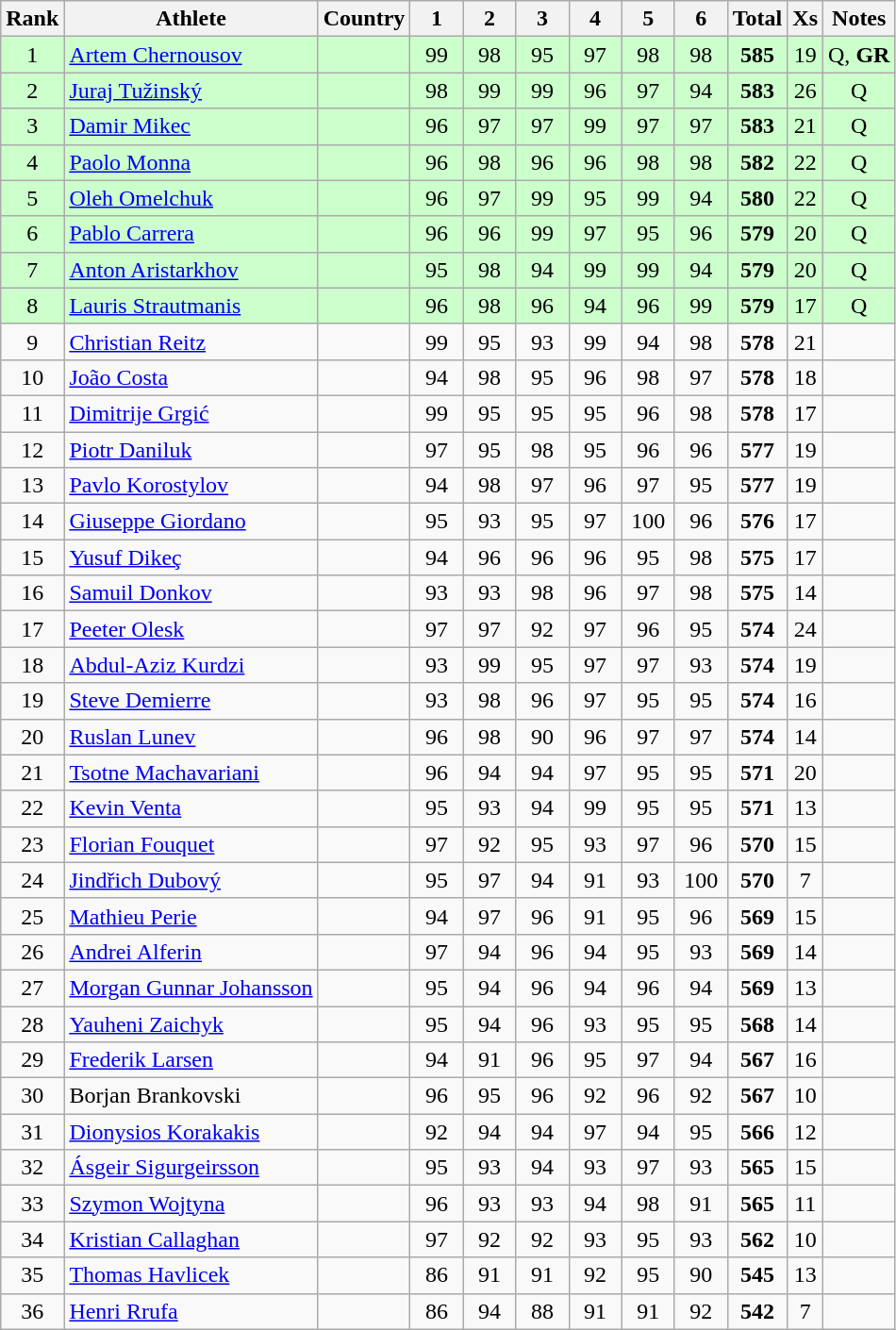<table class="wikitable sortable" style="text-align:center">
<tr>
<th>Rank</th>
<th>Athlete</th>
<th>Country</th>
<th class=unsortable width=30px>1</th>
<th class=unsortable width=30px>2</th>
<th class=unsortable width=30px>3</th>
<th class=unsortable width=30px>4</th>
<th class=unsortable width=30px>5</th>
<th class=unsortable width=30px>6</th>
<th>Total</th>
<th>Xs</th>
<th>Notes</th>
</tr>
<tr bgcolor=ccffcc>
<td>1</td>
<td align=left><a href='#'>Artem Chernousov</a></td>
<td align=left></td>
<td>99</td>
<td>98</td>
<td>95</td>
<td>97</td>
<td>98</td>
<td>98</td>
<td><strong>585</strong></td>
<td>19</td>
<td>Q, <strong>GR</strong></td>
</tr>
<tr bgcolor=ccffcc>
<td>2</td>
<td align=left><a href='#'>Juraj Tužinský</a></td>
<td align=left></td>
<td>98</td>
<td>99</td>
<td>99</td>
<td>96</td>
<td>97</td>
<td>94</td>
<td><strong>583</strong></td>
<td>26</td>
<td>Q</td>
</tr>
<tr bgcolor=ccffcc>
<td>3</td>
<td align=left><a href='#'>Damir Mikec</a></td>
<td align=left></td>
<td>96</td>
<td>97</td>
<td>97</td>
<td>99</td>
<td>97</td>
<td>97</td>
<td><strong>583</strong></td>
<td>21</td>
<td>Q</td>
</tr>
<tr bgcolor=ccffcc>
<td>4</td>
<td align=left><a href='#'>Paolo Monna</a></td>
<td align=left></td>
<td>96</td>
<td>98</td>
<td>96</td>
<td>96</td>
<td>98</td>
<td>98</td>
<td><strong>582</strong></td>
<td>22</td>
<td>Q</td>
</tr>
<tr bgcolor=ccffcc>
<td>5</td>
<td align=left><a href='#'>Oleh Omelchuk</a></td>
<td align=left></td>
<td>96</td>
<td>97</td>
<td>99</td>
<td>95</td>
<td>99</td>
<td>94</td>
<td><strong>580</strong></td>
<td>22</td>
<td>Q</td>
</tr>
<tr bgcolor=ccffcc>
<td>6</td>
<td align=left><a href='#'>Pablo Carrera</a></td>
<td align=left></td>
<td>96</td>
<td>96</td>
<td>99</td>
<td>97</td>
<td>95</td>
<td>96</td>
<td><strong>579</strong></td>
<td>20</td>
<td>Q</td>
</tr>
<tr bgcolor=ccffcc>
<td>7</td>
<td align=left><a href='#'>Anton Aristarkhov</a></td>
<td align=left></td>
<td>95</td>
<td>98</td>
<td>94</td>
<td>99</td>
<td>99</td>
<td>94</td>
<td><strong>579</strong></td>
<td>20</td>
<td>Q</td>
</tr>
<tr bgcolor=ccffcc>
<td>8</td>
<td align=left><a href='#'>Lauris Strautmanis</a></td>
<td align=left></td>
<td>96</td>
<td>98</td>
<td>96</td>
<td>94</td>
<td>96</td>
<td>99</td>
<td><strong>579</strong></td>
<td>17</td>
<td>Q</td>
</tr>
<tr>
<td>9</td>
<td align=left><a href='#'>Christian Reitz</a></td>
<td align=left></td>
<td>99</td>
<td>95</td>
<td>93</td>
<td>99</td>
<td>94</td>
<td>98</td>
<td><strong>578</strong></td>
<td>21</td>
<td></td>
</tr>
<tr>
<td>10</td>
<td align=left><a href='#'>João Costa</a></td>
<td align=left></td>
<td>94</td>
<td>98</td>
<td>95</td>
<td>96</td>
<td>98</td>
<td>97</td>
<td><strong>578</strong></td>
<td>18</td>
<td></td>
</tr>
<tr>
<td>11</td>
<td align=left><a href='#'>Dimitrije Grgić</a></td>
<td align=left></td>
<td>99</td>
<td>95</td>
<td>95</td>
<td>95</td>
<td>96</td>
<td>98</td>
<td><strong>578</strong></td>
<td>17</td>
<td></td>
</tr>
<tr>
<td>12</td>
<td align=left><a href='#'>Piotr Daniluk</a></td>
<td align=left></td>
<td>97</td>
<td>95</td>
<td>98</td>
<td>95</td>
<td>96</td>
<td>96</td>
<td><strong>577</strong></td>
<td>19</td>
<td></td>
</tr>
<tr>
<td>13</td>
<td align=left><a href='#'>Pavlo Korostylov</a></td>
<td align=left></td>
<td>94</td>
<td>98</td>
<td>97</td>
<td>96</td>
<td>97</td>
<td>95</td>
<td><strong>577</strong></td>
<td>19</td>
<td></td>
</tr>
<tr>
<td>14</td>
<td align=left><a href='#'>Giuseppe Giordano</a></td>
<td align=left></td>
<td>95</td>
<td>93</td>
<td>95</td>
<td>97</td>
<td>100</td>
<td>96</td>
<td><strong>576</strong></td>
<td>17</td>
<td></td>
</tr>
<tr>
<td>15</td>
<td align=left><a href='#'>Yusuf Dikeç</a></td>
<td align=left></td>
<td>94</td>
<td>96</td>
<td>96</td>
<td>96</td>
<td>95</td>
<td>98</td>
<td><strong>575</strong></td>
<td>17</td>
<td></td>
</tr>
<tr>
<td>16</td>
<td align=left><a href='#'>Samuil Donkov</a></td>
<td align=left></td>
<td>93</td>
<td>93</td>
<td>98</td>
<td>96</td>
<td>97</td>
<td>98</td>
<td><strong>575</strong></td>
<td>14</td>
<td></td>
</tr>
<tr>
<td>17</td>
<td align=left><a href='#'>Peeter Olesk</a></td>
<td align=left></td>
<td>97</td>
<td>97</td>
<td>92</td>
<td>97</td>
<td>96</td>
<td>95</td>
<td><strong>574</strong></td>
<td>24</td>
<td></td>
</tr>
<tr>
<td>18</td>
<td align=left><a href='#'>Abdul-Aziz Kurdzi</a></td>
<td align=left></td>
<td>93</td>
<td>99</td>
<td>95</td>
<td>97</td>
<td>97</td>
<td>93</td>
<td><strong>574</strong></td>
<td>19</td>
<td></td>
</tr>
<tr>
<td>19</td>
<td align=left><a href='#'>Steve Demierre</a></td>
<td align=left></td>
<td>93</td>
<td>98</td>
<td>96</td>
<td>97</td>
<td>95</td>
<td>95</td>
<td><strong>574</strong></td>
<td>16</td>
<td></td>
</tr>
<tr>
<td>20</td>
<td align=left><a href='#'>Ruslan Lunev</a></td>
<td align=left></td>
<td>96</td>
<td>98</td>
<td>90</td>
<td>96</td>
<td>97</td>
<td>97</td>
<td><strong>574</strong></td>
<td>14</td>
<td></td>
</tr>
<tr>
<td>21</td>
<td align=left><a href='#'>Tsotne Machavariani</a></td>
<td align=left></td>
<td>96</td>
<td>94</td>
<td>94</td>
<td>97</td>
<td>95</td>
<td>95</td>
<td><strong>571</strong></td>
<td>20</td>
<td></td>
</tr>
<tr>
<td>22</td>
<td align=left><a href='#'>Kevin Venta</a></td>
<td align=left></td>
<td>95</td>
<td>93</td>
<td>94</td>
<td>99</td>
<td>95</td>
<td>95</td>
<td><strong>571</strong></td>
<td>13</td>
<td></td>
</tr>
<tr>
<td>23</td>
<td align=left><a href='#'>Florian Fouquet</a></td>
<td align=left></td>
<td>97</td>
<td>92</td>
<td>95</td>
<td>93</td>
<td>97</td>
<td>96</td>
<td><strong>570</strong></td>
<td>15</td>
<td></td>
</tr>
<tr>
<td>24</td>
<td align=left><a href='#'>Jindřich Dubový</a></td>
<td align=left></td>
<td>95</td>
<td>97</td>
<td>94</td>
<td>91</td>
<td>93</td>
<td>100</td>
<td><strong>570</strong></td>
<td>7</td>
<td></td>
</tr>
<tr>
<td>25</td>
<td align=left><a href='#'>Mathieu Perie</a></td>
<td align=left></td>
<td>94</td>
<td>97</td>
<td>96</td>
<td>91</td>
<td>95</td>
<td>96</td>
<td><strong>569</strong></td>
<td>15</td>
<td></td>
</tr>
<tr>
<td>26</td>
<td align=left><a href='#'>Andrei Alferin</a></td>
<td align=left></td>
<td>97</td>
<td>94</td>
<td>96</td>
<td>94</td>
<td>95</td>
<td>93</td>
<td><strong>569</strong></td>
<td>14</td>
<td></td>
</tr>
<tr>
<td>27</td>
<td align=left><a href='#'>Morgan Gunnar Johansson</a></td>
<td align=left></td>
<td>95</td>
<td>94</td>
<td>96</td>
<td>94</td>
<td>96</td>
<td>94</td>
<td><strong>569</strong></td>
<td>13</td>
<td></td>
</tr>
<tr>
<td>28</td>
<td align=left><a href='#'>Yauheni Zaichyk</a></td>
<td align=left></td>
<td>95</td>
<td>94</td>
<td>96</td>
<td>93</td>
<td>95</td>
<td>95</td>
<td><strong>568</strong></td>
<td>14</td>
<td></td>
</tr>
<tr>
<td>29</td>
<td align=left><a href='#'>Frederik Larsen</a></td>
<td align=left></td>
<td>94</td>
<td>91</td>
<td>96</td>
<td>95</td>
<td>97</td>
<td>94</td>
<td><strong>567</strong></td>
<td>16</td>
<td></td>
</tr>
<tr>
<td>30</td>
<td align=left>Borjan Brankovski</td>
<td align=left></td>
<td>96</td>
<td>95</td>
<td>96</td>
<td>92</td>
<td>96</td>
<td>92</td>
<td><strong>567</strong></td>
<td>10</td>
<td></td>
</tr>
<tr>
<td>31</td>
<td align=left><a href='#'>Dionysios Korakakis</a></td>
<td align=left></td>
<td>92</td>
<td>94</td>
<td>94</td>
<td>97</td>
<td>94</td>
<td>95</td>
<td><strong>566</strong></td>
<td>12</td>
<td></td>
</tr>
<tr>
<td>32</td>
<td align=left><a href='#'>Ásgeir Sigurgeirsson</a></td>
<td align=left></td>
<td>95</td>
<td>93</td>
<td>94</td>
<td>93</td>
<td>97</td>
<td>93</td>
<td><strong>565</strong></td>
<td>15</td>
<td></td>
</tr>
<tr>
<td>33</td>
<td align=left><a href='#'>Szymon Wojtyna</a></td>
<td align=left></td>
<td>96</td>
<td>93</td>
<td>93</td>
<td>94</td>
<td>98</td>
<td>91</td>
<td><strong>565</strong></td>
<td>11</td>
<td></td>
</tr>
<tr>
<td>34</td>
<td align=left><a href='#'>Kristian Callaghan</a></td>
<td align=left></td>
<td>97</td>
<td>92</td>
<td>92</td>
<td>93</td>
<td>95</td>
<td>93</td>
<td><strong>562</strong></td>
<td>10</td>
<td></td>
</tr>
<tr>
<td>35</td>
<td align=left><a href='#'>Thomas Havlicek</a></td>
<td align=left></td>
<td>86</td>
<td>91</td>
<td>91</td>
<td>92</td>
<td>95</td>
<td>90</td>
<td><strong>545</strong></td>
<td>13</td>
<td></td>
</tr>
<tr>
<td>36</td>
<td align=left><a href='#'>Henri Rrufa</a></td>
<td align=left></td>
<td>86</td>
<td>94</td>
<td>88</td>
<td>91</td>
<td>91</td>
<td>92</td>
<td><strong>542</strong></td>
<td>7</td>
<td></td>
</tr>
</table>
